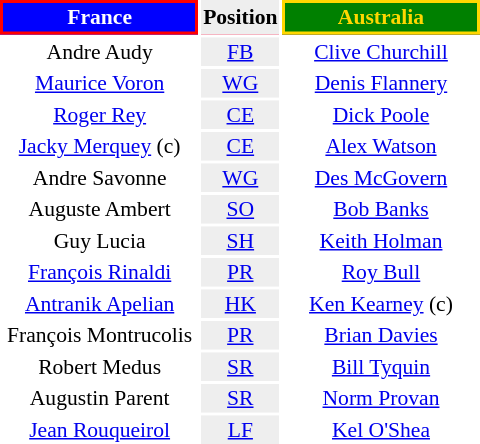<table align=right style="font-size:90%; margin-left:1em">
<tr bgcolor=#FF0033>
<th align="centre" width="126" style="border: 2px solid red; background: blue; color: white">France</th>
<th align="center" style="background: #eeeeee; color: black">Position</th>
<th align="centre" width="126" style="border: 2px solid gold; background: green; color: gold">Australia</th>
</tr>
<tr align="center">
<td>Andre Audy</td>
<td style="background: #eeeeee"><a href='#'>FB</a></td>
<td><a href='#'>Clive Churchill</a></td>
</tr>
<tr align="center">
<td><a href='#'>Maurice Voron</a></td>
<td style="background: #eeeeee"><a href='#'>WG</a></td>
<td><a href='#'>Denis Flannery</a></td>
</tr>
<tr align="center">
<td><a href='#'>Roger Rey</a></td>
<td style="background: #eeeeee"><a href='#'>CE</a></td>
<td><a href='#'>Dick Poole</a></td>
</tr>
<tr align="center">
<td><a href='#'>Jacky Merquey</a> (c)</td>
<td style="background: #eeeeee"><a href='#'>CE</a></td>
<td><a href='#'>Alex Watson</a></td>
</tr>
<tr align="center">
<td>Andre Savonne</td>
<td style="background: #eeeeee"><a href='#'>WG</a></td>
<td><a href='#'>Des McGovern</a></td>
</tr>
<tr align="center">
<td>Auguste Ambert</td>
<td style="background: #eeeeee"><a href='#'>SO</a></td>
<td><a href='#'>Bob Banks</a></td>
</tr>
<tr align="center">
<td>Guy Lucia</td>
<td style="background: #eeeeee"><a href='#'>SH</a></td>
<td><a href='#'>Keith Holman</a></td>
</tr>
<tr align="center">
<td><a href='#'>François Rinaldi</a></td>
<td style="background: #eeeeee"><a href='#'>PR</a></td>
<td><a href='#'>Roy Bull</a></td>
</tr>
<tr align="center">
<td><a href='#'>Antranik Apelian</a></td>
<td style="background: #eeeeee"><a href='#'>HK</a></td>
<td><a href='#'>Ken Kearney</a> (c)</td>
</tr>
<tr align="center">
<td>François Montrucolis</td>
<td style="background: #eeeeee"><a href='#'>PR</a></td>
<td><a href='#'>Brian Davies</a></td>
</tr>
<tr align="center">
<td>Robert Medus</td>
<td style="background: #eeeeee"><a href='#'>SR</a></td>
<td><a href='#'>Bill Tyquin</a></td>
</tr>
<tr align="center">
<td>Augustin Parent</td>
<td style="background: #eeeeee"><a href='#'>SR</a></td>
<td><a href='#'>Norm Provan</a></td>
</tr>
<tr align="center">
<td><a href='#'>Jean Rouqueirol</a></td>
<td style="background: #eeeeee"><a href='#'>LF</a></td>
<td><a href='#'>Kel O'Shea</a></td>
</tr>
</table>
